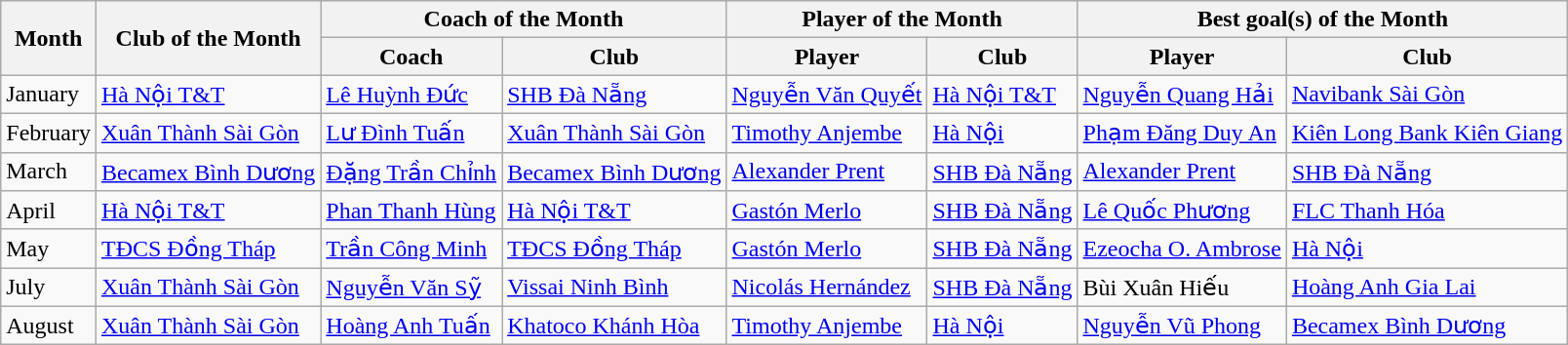<table class="wikitable">
<tr>
<th rowspan="2">Month</th>
<th rowspan="2">Club of the Month</th>
<th colspan="2">Coach of the Month</th>
<th colspan="2">Player of the Month</th>
<th colspan="2">Best goal(s) of the Month</th>
</tr>
<tr>
<th>Coach</th>
<th>Club</th>
<th>Player</th>
<th>Club</th>
<th>Player</th>
<th>Club</th>
</tr>
<tr>
<td>January</td>
<td><a href='#'>Hà Nội T&T</a></td>
<td> <a href='#'>Lê Huỳnh Đức</a></td>
<td><a href='#'>SHB Đà Nẵng</a></td>
<td> <a href='#'>Nguyễn Văn Quyết</a></td>
<td><a href='#'>Hà Nội T&T</a></td>
<td> <a href='#'>Nguyễn Quang Hải</a></td>
<td><a href='#'>Navibank Sài Gòn</a></td>
</tr>
<tr>
<td>February</td>
<td><a href='#'>Xuân Thành Sài Gòn</a></td>
<td> <a href='#'>Lư Đình Tuấn</a></td>
<td><a href='#'>Xuân Thành Sài Gòn</a></td>
<td> <a href='#'>Timothy Anjembe</a></td>
<td><a href='#'>Hà Nội</a></td>
<td> <a href='#'>Phạm Đăng Duy An</a></td>
<td><a href='#'>Kiên Long Bank Kiên Giang</a></td>
</tr>
<tr>
<td>March</td>
<td><a href='#'>Becamex Bình Dương</a></td>
<td> <a href='#'>Đặng Trần Chỉnh</a></td>
<td><a href='#'>Becamex Bình Dương</a></td>
<td> <a href='#'>Alexander Prent</a></td>
<td><a href='#'>SHB Đà Nẵng</a></td>
<td> <a href='#'>Alexander Prent</a></td>
<td><a href='#'>SHB Đà Nẵng</a></td>
</tr>
<tr>
<td>April</td>
<td><a href='#'>Hà Nội T&T</a></td>
<td> <a href='#'>Phan Thanh Hùng</a></td>
<td><a href='#'>Hà Nội T&T</a></td>
<td> <a href='#'>Gastón Merlo</a></td>
<td><a href='#'>SHB Đà Nẵng</a></td>
<td> <a href='#'>Lê Quốc Phương</a></td>
<td><a href='#'>FLC Thanh Hóa</a></td>
</tr>
<tr>
<td>May</td>
<td><a href='#'>TĐCS Đồng Tháp</a></td>
<td> <a href='#'>Trần Công Minh</a></td>
<td><a href='#'>TĐCS Đồng Tháp</a></td>
<td> <a href='#'>Gastón Merlo</a></td>
<td><a href='#'>SHB Đà Nẵng</a></td>
<td> <a href='#'>Ezeocha O. Ambrose</a></td>
<td><a href='#'>Hà Nội</a></td>
</tr>
<tr>
<td>July</td>
<td><a href='#'>Xuân Thành Sài Gòn</a></td>
<td> <a href='#'>Nguyễn Văn Sỹ</a></td>
<td><a href='#'>Vissai Ninh Bình</a></td>
<td> <a href='#'>Nicolás Hernández</a></td>
<td><a href='#'>SHB Đà Nẵng</a></td>
<td> Bùi Xuân Hiếu</td>
<td><a href='#'>Hoàng Anh Gia Lai</a></td>
</tr>
<tr>
<td>August</td>
<td><a href='#'>Xuân Thành Sài Gòn</a></td>
<td> <a href='#'>Hoàng Anh Tuấn</a></td>
<td><a href='#'>Khatoco Khánh Hòa</a></td>
<td> <a href='#'>Timothy Anjembe</a></td>
<td><a href='#'>Hà Nội</a></td>
<td> <a href='#'>Nguyễn Vũ Phong</a></td>
<td><a href='#'>Becamex Bình Dương</a></td>
</tr>
</table>
